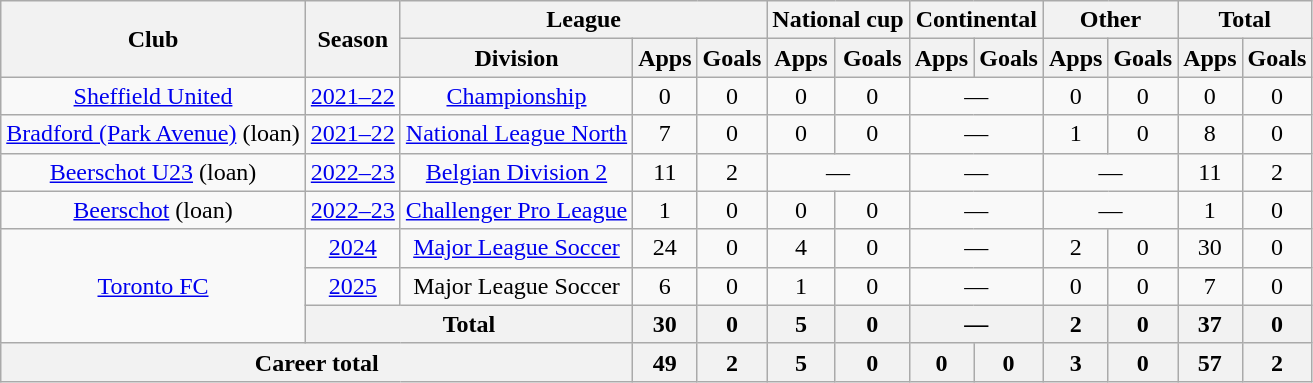<table class="wikitable" style="text-align: center">
<tr>
<th rowspan="2">Club</th>
<th rowspan="2">Season</th>
<th colspan="3">League</th>
<th colspan="2">National cup</th>
<th colspan="2">Continental</th>
<th colspan="2">Other</th>
<th colspan="2">Total</th>
</tr>
<tr>
<th>Division</th>
<th>Apps</th>
<th>Goals</th>
<th>Apps</th>
<th>Goals</th>
<th>Apps</th>
<th>Goals</th>
<th>Apps</th>
<th>Goals</th>
<th>Apps</th>
<th>Goals</th>
</tr>
<tr>
<td><a href='#'>Sheffield United</a></td>
<td><a href='#'>2021–22</a></td>
<td><a href='#'>Championship</a></td>
<td>0</td>
<td>0</td>
<td>0</td>
<td>0</td>
<td colspan="2">—</td>
<td>0</td>
<td>0</td>
<td>0</td>
<td>0</td>
</tr>
<tr>
<td><a href='#'>Bradford (Park Avenue)</a> (loan)</td>
<td><a href='#'>2021–22</a></td>
<td><a href='#'>National League North</a></td>
<td>7</td>
<td>0</td>
<td>0</td>
<td>0</td>
<td colspan="2">—</td>
<td>1</td>
<td>0</td>
<td>8</td>
<td>0</td>
</tr>
<tr>
<td><a href='#'>Beerschot U23</a> (loan)</td>
<td><a href='#'>2022–23</a></td>
<td><a href='#'>Belgian Division 2</a></td>
<td>11</td>
<td>2</td>
<td colspan="2">—</td>
<td colspan="2">—</td>
<td colspan="2">—</td>
<td>11</td>
<td>2</td>
</tr>
<tr>
<td><a href='#'>Beerschot</a> (loan)</td>
<td><a href='#'>2022–23</a></td>
<td><a href='#'>Challenger Pro League</a></td>
<td>1</td>
<td>0</td>
<td>0</td>
<td>0</td>
<td colspan="2">—</td>
<td colspan="2">—</td>
<td>1</td>
<td>0</td>
</tr>
<tr>
<td rowspan="3"><a href='#'>Toronto FC</a></td>
<td><a href='#'>2024</a></td>
<td><a href='#'>Major League Soccer</a></td>
<td>24</td>
<td>0</td>
<td>4</td>
<td>0</td>
<td colspan="2">—</td>
<td>2</td>
<td>0</td>
<td>30</td>
<td>0</td>
</tr>
<tr>
<td><a href='#'>2025</a></td>
<td>Major League Soccer</td>
<td>6</td>
<td>0</td>
<td>1</td>
<td>0</td>
<td colspan="2">—</td>
<td>0</td>
<td>0</td>
<td>7</td>
<td>0</td>
</tr>
<tr>
<th colspan="2">Total</th>
<th>30</th>
<th>0</th>
<th>5</th>
<th>0</th>
<th colspan="2">—</th>
<th>2</th>
<th>0</th>
<th>37</th>
<th>0</th>
</tr>
<tr>
<th colspan="3">Career total</th>
<th>49</th>
<th>2</th>
<th>5</th>
<th>0</th>
<th>0</th>
<th>0</th>
<th>3</th>
<th>0</th>
<th>57</th>
<th>2</th>
</tr>
</table>
